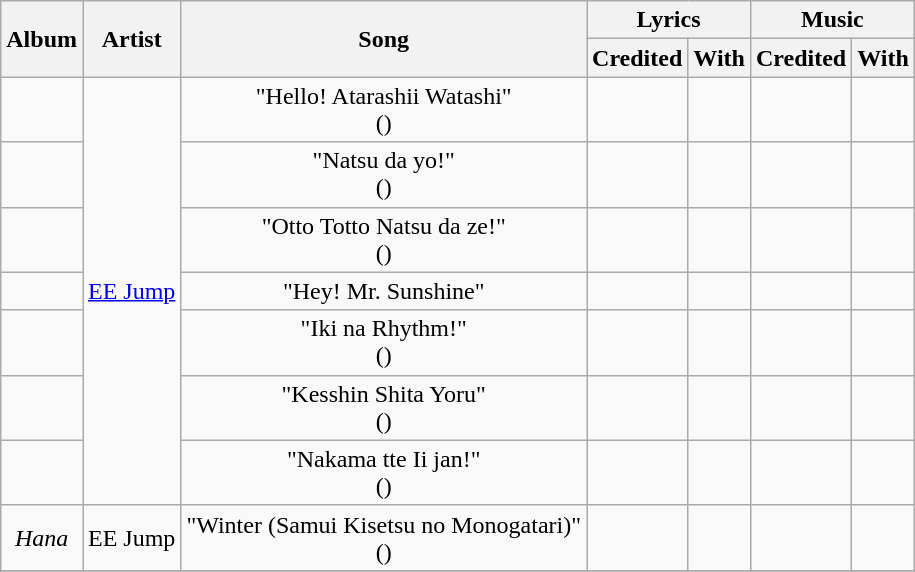<table class="wikitable">
<tr>
<th rowspan="2">Album</th>
<th rowspan="2">Artist</th>
<th rowspan="2">Song</th>
<th colspan="2">Lyrics</th>
<th colspan="2">Music</th>
</tr>
<tr>
<th>Credited</th>
<th>With</th>
<th>Credited</th>
<th>With</th>
</tr>
<tr>
<td></td>
<td align="center" rowspan="7"><a href='#'>EE Jump</a></td>
<td align="center">"Hello! Atarashii Watashi"<br>()</td>
<td></td>
<td></td>
<td></td>
<td></td>
</tr>
<tr>
<td></td>
<td align="center">"Natsu da yo!"<br>()</td>
<td></td>
<td></td>
<td></td>
<td></td>
</tr>
<tr>
<td></td>
<td align="center">"Otto Totto Natsu da ze!"<br>()</td>
<td></td>
<td></td>
<td></td>
<td></td>
</tr>
<tr>
<td></td>
<td align="center">"Hey! Mr. Sunshine"</td>
<td></td>
<td></td>
<td></td>
<td></td>
</tr>
<tr>
<td></td>
<td align="center">"Iki na Rhythm!"<br>()</td>
<td></td>
<td></td>
<td></td>
<td></td>
</tr>
<tr>
<td></td>
<td align="center">"Kesshin Shita Yoru"<br>()</td>
<td></td>
<td></td>
<td></td>
<td></td>
</tr>
<tr>
<td></td>
<td align="center">"Nakama tte Ii jan!"<br>()</td>
<td></td>
<td></td>
<td></td>
<td></td>
</tr>
<tr>
<td align="center"><em>Hana</em></td>
<td align="center">EE Jump<br></td>
<td align="center">"Winter (Samui Kisetsu no Monogatari)"<br>()</td>
<td></td>
<td></td>
<td></td>
<td></td>
</tr>
<tr>
</tr>
</table>
